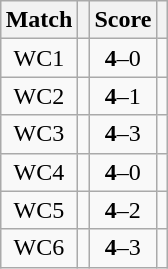<table class="wikitable" style="font-size: 100%; margin: 1em auto 1em auto;">
<tr>
<th>Match</th>
<th></th>
<th>Score</th>
<th></th>
</tr>
<tr>
<td align="center">WC1</td>
<td><strong></strong></td>
<td align="center"><strong>4</strong>–0</td>
<td></td>
</tr>
<tr>
<td align="center">WC2</td>
<td><strong></strong></td>
<td align="center"><strong>4</strong>–1</td>
<td></td>
</tr>
<tr>
<td align="center">WC3</td>
<td><strong></strong></td>
<td align="center"><strong>4</strong>–3</td>
<td></td>
</tr>
<tr>
<td align="center">WC4</td>
<td><strong></strong></td>
<td align="center"><strong>4</strong>–0</td>
<td></td>
</tr>
<tr>
<td align="center">WC5</td>
<td><strong></strong></td>
<td align="center"><strong>4</strong>–2</td>
<td></td>
</tr>
<tr>
<td align="center">WC6</td>
<td><strong></strong></td>
<td align="center"><strong>4</strong>–3</td>
<td></td>
</tr>
</table>
